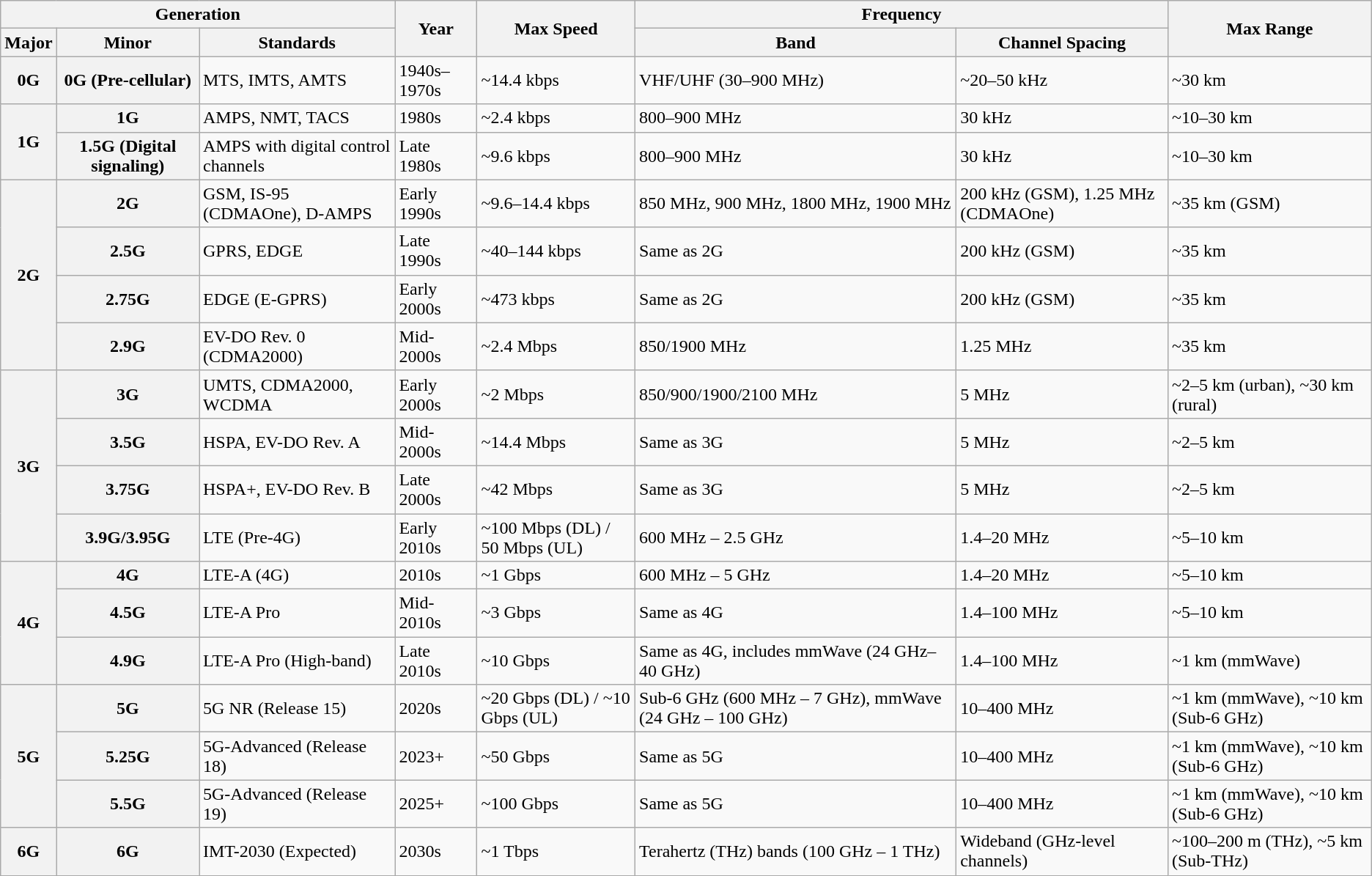<table class="wikitable mw-datatable">
<tr>
<th scope="colgroup" colspan="3">Generation</th>
<th scope="col" rowspan="2">Year</th>
<th scope="col" rowspan="2">Max Speed</th>
<th scope="colgroup" colspan="2">Frequency</th>
<th scope="col" rowspan="2">Max Range</th>
</tr>
<tr>
<th scope="col">Major</th>
<th scope="col">Minor</th>
<th scope="col">Standards</th>
<th scope="col">Band</th>
<th scope="col">Channel Spacing</th>
</tr>
<tr>
<th>0G</th>
<th>0G (Pre-cellular)</th>
<td>MTS, IMTS, AMTS</td>
<td>1940s–1970s</td>
<td>~14.4 kbps</td>
<td>VHF/UHF (30–900 MHz)</td>
<td>~20–50 kHz</td>
<td>~30 km</td>
</tr>
<tr>
<th rowspan="2">1G</th>
<th>1G</th>
<td>AMPS, NMT, TACS</td>
<td>1980s</td>
<td>~2.4 kbps</td>
<td>800–900 MHz</td>
<td>30 kHz</td>
<td>~10–30 km</td>
</tr>
<tr>
<th>1.5G (Digital signaling)</th>
<td>AMPS with digital control channels</td>
<td>Late 1980s</td>
<td>~9.6 kbps</td>
<td>800–900 MHz</td>
<td>30 kHz</td>
<td>~10–30 km</td>
</tr>
<tr>
<th rowspan="4">2G</th>
<th>2G</th>
<td>GSM, IS-95 (CDMAOne), D-AMPS</td>
<td>Early 1990s</td>
<td>~9.6–14.4 kbps</td>
<td>850 MHz, 900 MHz, 1800 MHz, 1900 MHz</td>
<td>200 kHz (GSM), 1.25 MHz (CDMAOne)</td>
<td>~35 km (GSM)</td>
</tr>
<tr>
<th>2.5G</th>
<td>GPRS, EDGE</td>
<td>Late 1990s</td>
<td>~40–144 kbps</td>
<td>Same as 2G</td>
<td>200 kHz (GSM)</td>
<td>~35 km</td>
</tr>
<tr>
<th>2.75G</th>
<td>EDGE (E-GPRS)</td>
<td>Early 2000s</td>
<td>~473 kbps</td>
<td>Same as 2G</td>
<td>200 kHz (GSM)</td>
<td>~35 km</td>
</tr>
<tr>
<th>2.9G</th>
<td>EV-DO Rev. 0 (CDMA2000)</td>
<td>Mid-2000s</td>
<td>~2.4 Mbps</td>
<td>850/1900 MHz</td>
<td>1.25 MHz</td>
<td>~35 km</td>
</tr>
<tr>
<th rowspan="4">3G</th>
<th>3G</th>
<td>UMTS, CDMA2000, WCDMA</td>
<td>Early 2000s</td>
<td>~2 Mbps</td>
<td>850/900/1900/2100 MHz</td>
<td>5 MHz</td>
<td>~2–5 km (urban), ~30 km (rural)</td>
</tr>
<tr>
<th>3.5G</th>
<td>HSPA, EV-DO Rev. A</td>
<td>Mid-2000s</td>
<td>~14.4 Mbps</td>
<td>Same as 3G</td>
<td>5 MHz</td>
<td>~2–5 km</td>
</tr>
<tr>
<th>3.75G</th>
<td>HSPA+, EV-DO Rev. B</td>
<td>Late 2000s</td>
<td>~42 Mbps</td>
<td>Same as 3G</td>
<td>5 MHz</td>
<td>~2–5 km</td>
</tr>
<tr>
<th>3.9G/3.95G</th>
<td>LTE (Pre-4G)</td>
<td>Early 2010s</td>
<td>~100 Mbps (DL) / 50 Mbps (UL)</td>
<td>600 MHz – 2.5 GHz</td>
<td>1.4–20 MHz</td>
<td>~5–10 km</td>
</tr>
<tr>
<th rowspan="3">4G</th>
<th>4G</th>
<td>LTE-A (4G)</td>
<td>2010s</td>
<td>~1 Gbps</td>
<td>600 MHz – 5 GHz</td>
<td>1.4–20 MHz</td>
<td>~5–10 km</td>
</tr>
<tr>
<th>4.5G</th>
<td>LTE-A Pro</td>
<td>Mid-2010s</td>
<td>~3 Gbps</td>
<td>Same as 4G</td>
<td>1.4–100 MHz</td>
<td>~5–10 km</td>
</tr>
<tr>
<th>4.9G</th>
<td>LTE-A Pro (High-band)</td>
<td>Late 2010s</td>
<td>~10 Gbps</td>
<td>Same as 4G, includes mmWave (24 GHz–40 GHz)</td>
<td>1.4–100 MHz</td>
<td>~1 km (mmWave)</td>
</tr>
<tr>
<th rowspan="3">5G</th>
<th>5G</th>
<td>5G NR (Release 15)</td>
<td>2020s</td>
<td>~20 Gbps (DL) / ~10 Gbps (UL)</td>
<td>Sub-6 GHz (600 MHz – 7 GHz), mmWave (24 GHz – 100 GHz)</td>
<td>10–400 MHz</td>
<td>~1 km (mmWave), ~10 km (Sub-6 GHz)</td>
</tr>
<tr>
<th>5.25G</th>
<td>5G-Advanced (Release 18)</td>
<td>2023+</td>
<td>~50 Gbps</td>
<td>Same as 5G</td>
<td>10–400 MHz</td>
<td>~1 km (mmWave), ~10 km (Sub-6 GHz)</td>
</tr>
<tr>
<th>5.5G</th>
<td>5G-Advanced (Release 19)</td>
<td>2025+</td>
<td>~100 Gbps</td>
<td>Same as 5G</td>
<td>10–400 MHz</td>
<td>~1 km (mmWave), ~10 km (Sub-6 GHz)</td>
</tr>
<tr>
<th>6G</th>
<th>6G</th>
<td>IMT-2030 (Expected)</td>
<td>2030s</td>
<td>~1 Tbps</td>
<td>Terahertz (THz) bands (100 GHz – 1 THz)</td>
<td>Wideband (GHz-level channels)</td>
<td>~100–200 m (THz), ~5 km (Sub-THz)</td>
</tr>
</table>
